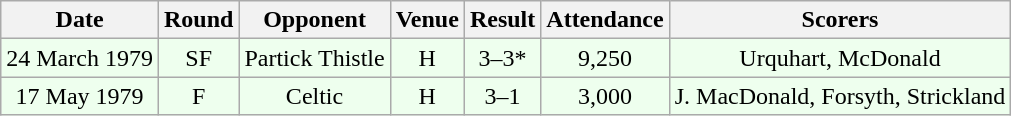<table class="wikitable sortable" style="font-size:100%; text-align:center">
<tr>
<th>Date</th>
<th>Round</th>
<th>Opponent</th>
<th>Venue</th>
<th>Result</th>
<th>Attendance</th>
<th>Scorers</th>
</tr>
<tr bgcolor = "#EEFFEE">
<td>24 March 1979</td>
<td>SF</td>
<td>Partick Thistle</td>
<td>H</td>
<td>3–3*</td>
<td>9,250</td>
<td>Urquhart, McDonald</td>
</tr>
<tr bgcolor = "#EEFFEE">
<td>17 May 1979</td>
<td>F</td>
<td>Celtic</td>
<td>H</td>
<td>3–1</td>
<td>3,000</td>
<td>J. MacDonald, Forsyth, Strickland</td>
</tr>
</table>
